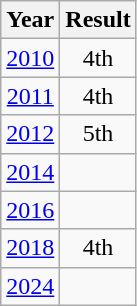<table class="wikitable" style="text-align:center">
<tr>
<th>Year</th>
<th>Result</th>
</tr>
<tr>
<td><a href='#'>2010</a></td>
<td>4th</td>
</tr>
<tr>
<td><a href='#'>2011</a></td>
<td>4th</td>
</tr>
<tr>
<td><a href='#'>2012</a></td>
<td>5th</td>
</tr>
<tr>
<td><a href='#'>2014</a></td>
<td></td>
</tr>
<tr>
<td><a href='#'>2016</a></td>
<td></td>
</tr>
<tr>
<td><a href='#'>2018</a></td>
<td>4th</td>
</tr>
<tr>
<td><a href='#'>2024</a></td>
<td></td>
</tr>
</table>
